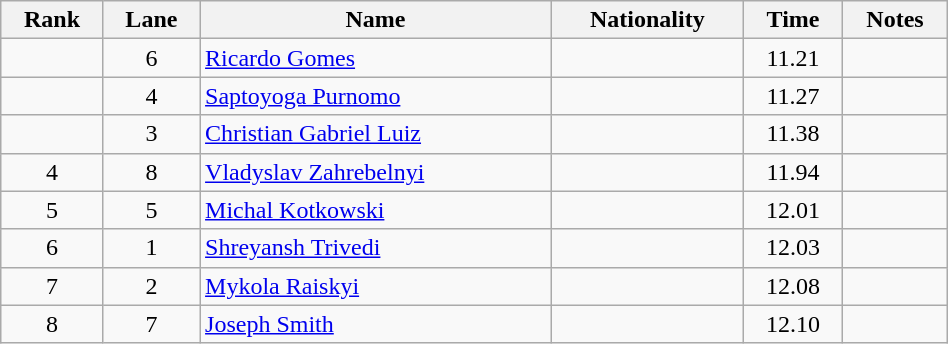<table class="wikitable sortable" style="text-align:center ; width:50%">
<tr>
<th>Rank</th>
<th>Lane</th>
<th>Name</th>
<th>Nationality</th>
<th>Time</th>
<th>Notes</th>
</tr>
<tr>
<td></td>
<td>6</td>
<td align=left><a href='#'>Ricardo Gomes</a></td>
<td align=left></td>
<td>11.21</td>
<td></td>
</tr>
<tr>
<td></td>
<td>4</td>
<td align=left><a href='#'>Saptoyoga Purnomo</a></td>
<td align=left></td>
<td>11.27</td>
<td></td>
</tr>
<tr>
<td></td>
<td>3</td>
<td align=left><a href='#'>Christian Gabriel Luiz</a></td>
<td align=left></td>
<td>11.38</td>
<td></td>
</tr>
<tr>
<td>4</td>
<td>8</td>
<td align=left><a href='#'>Vladyslav Zahrebelnyi</a></td>
<td align=left></td>
<td>11.94</td>
<td></td>
</tr>
<tr>
<td>5</td>
<td>5</td>
<td align=left><a href='#'>Michal Kotkowski</a></td>
<td align=left></td>
<td>12.01</td>
<td></td>
</tr>
<tr>
<td>6</td>
<td>1</td>
<td align=left><a href='#'>Shreyansh Trivedi</a></td>
<td align=left></td>
<td>12.03</td>
<td></td>
</tr>
<tr>
<td>7</td>
<td>2</td>
<td align=left><a href='#'>Mykola Raiskyi</a></td>
<td align=left></td>
<td>12.08</td>
<td></td>
</tr>
<tr>
<td>8</td>
<td>7</td>
<td align=left><a href='#'>Joseph Smith</a></td>
<td align=left></td>
<td>12.10</td>
<td></td>
</tr>
</table>
